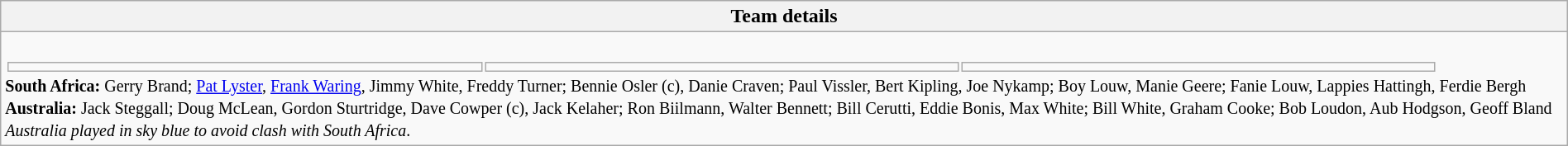<table style="width:100%" class="wikitable collapsible collapsed">
<tr>
<th>Team details</th>
</tr>
<tr>
<td><br><table width=92% |>
<tr>
<td></td>
<td></td>
<td></td>
</tr>
</table>
<small>
<strong>South Africa:</strong> Gerry Brand; <a href='#'>Pat Lyster</a>, <a href='#'>Frank Waring</a>, Jimmy White, Freddy Turner; Bennie Osler (c), Danie Craven; Paul Vissler, Bert Kipling, Joe Nykamp; Boy Louw, Manie Geere; Fanie Louw, Lappies Hattingh, Ferdie Bergh <br> 
<strong>Australia:</strong> Jack Steggall; Doug McLean, Gordon Sturtridge, Dave Cowper (c), Jack Kelaher; Ron Biilmann, Walter Bennett; Bill Cerutti, Eddie Bonis, 
Max White; Bill White, Graham Cooke; Bob Loudon, Aub Hodgson, Geoff Bland
<br>
<em>Australia played in sky blue to avoid clash with South Africa</em>.
</small></td>
</tr>
</table>
